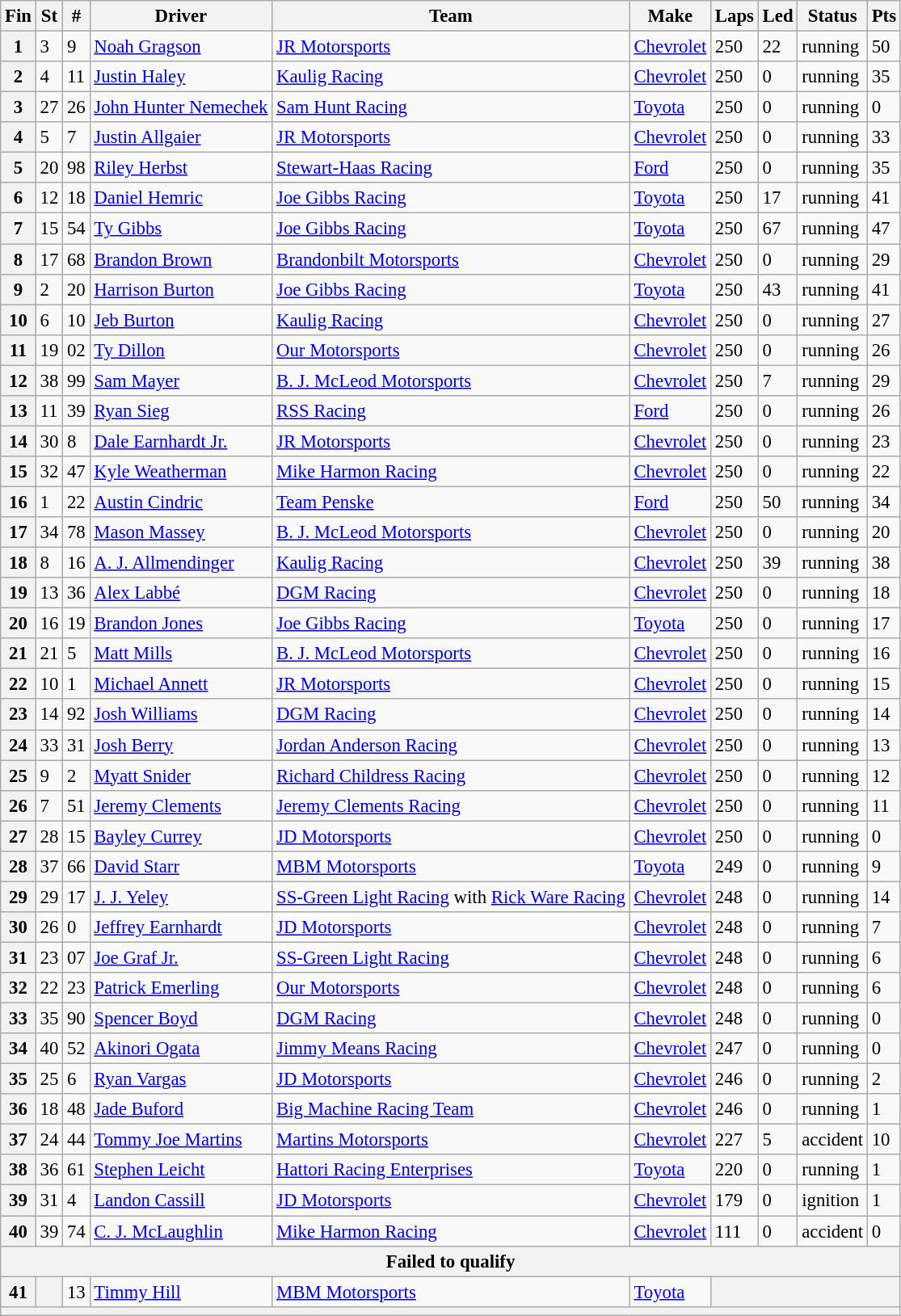<table class="wikitable" style="font-size: 95%;">
<tr>
<th>Fin</th>
<th>St</th>
<th>#</th>
<th>Driver</th>
<th>Team</th>
<th>Make</th>
<th>Laps</th>
<th>Led</th>
<th>Status</th>
<th>Pts</th>
</tr>
<tr>
<th>1</th>
<td>3</td>
<td>9</td>
<td><a href='#'>Noah Gragson</a></td>
<td><a href='#'>JR Motorsports</a></td>
<td><a href='#'>Chevrolet</a></td>
<td>250</td>
<td>22</td>
<td>running</td>
<td>50</td>
</tr>
<tr>
<th>2</th>
<td>4</td>
<td>11</td>
<td><a href='#'>Justin Haley</a></td>
<td><a href='#'>Kaulig Racing</a></td>
<td><a href='#'>Chevrolet</a></td>
<td>250</td>
<td>0</td>
<td>running</td>
<td>35</td>
</tr>
<tr>
<th>3</th>
<td>27</td>
<td>26</td>
<td><a href='#'>John Hunter Nemechek</a></td>
<td><a href='#'>Sam Hunt Racing</a></td>
<td><a href='#'>Toyota</a></td>
<td>250</td>
<td>0</td>
<td>running</td>
<td>0</td>
</tr>
<tr>
<th>4</th>
<td>5</td>
<td>7</td>
<td><a href='#'>Justin Allgaier</a></td>
<td><a href='#'>JR Motorsports</a></td>
<td><a href='#'>Chevrolet</a></td>
<td>250</td>
<td>0</td>
<td>running</td>
<td>33</td>
</tr>
<tr>
<th>5</th>
<td>20</td>
<td>98</td>
<td><a href='#'>Riley Herbst</a></td>
<td><a href='#'>Stewart-Haas Racing</a></td>
<td><a href='#'>Ford</a></td>
<td>250</td>
<td>0</td>
<td>running</td>
<td>35</td>
</tr>
<tr>
<th>6</th>
<td>12</td>
<td>18</td>
<td><a href='#'>Daniel Hemric</a></td>
<td><a href='#'>Joe Gibbs Racing</a></td>
<td><a href='#'>Toyota</a></td>
<td>250</td>
<td>17</td>
<td>running</td>
<td>41</td>
</tr>
<tr>
<th>7</th>
<td>15</td>
<td>54</td>
<td><a href='#'>Ty Gibbs</a></td>
<td><a href='#'>Joe Gibbs Racing</a></td>
<td><a href='#'>Toyota</a></td>
<td>250</td>
<td>67</td>
<td>running</td>
<td>47</td>
</tr>
<tr>
<th>8</th>
<td>17</td>
<td>68</td>
<td><a href='#'>Brandon Brown</a></td>
<td><a href='#'>Brandonbilt Motorsports</a></td>
<td><a href='#'>Chevrolet</a></td>
<td>250</td>
<td>0</td>
<td>running</td>
<td>29</td>
</tr>
<tr>
<th>9</th>
<td>2</td>
<td>20</td>
<td><a href='#'>Harrison Burton</a></td>
<td><a href='#'>Joe Gibbs Racing</a></td>
<td><a href='#'>Toyota</a></td>
<td>250</td>
<td>43</td>
<td>running</td>
<td>41</td>
</tr>
<tr>
<th>10</th>
<td>6</td>
<td>10</td>
<td><a href='#'>Jeb Burton</a></td>
<td><a href='#'>Kaulig Racing</a></td>
<td><a href='#'>Chevrolet</a></td>
<td>250</td>
<td>0</td>
<td>running</td>
<td>27</td>
</tr>
<tr>
<th>11</th>
<td>19</td>
<td>02</td>
<td><a href='#'>Ty Dillon</a></td>
<td><a href='#'>Our Motorsports</a></td>
<td><a href='#'>Chevrolet</a></td>
<td>250</td>
<td>0</td>
<td>running</td>
<td>26</td>
</tr>
<tr>
<th>12</th>
<td>38</td>
<td>99</td>
<td><a href='#'>Sam Mayer</a></td>
<td><a href='#'>B. J. McLeod Motorsports</a></td>
<td><a href='#'>Chevrolet</a></td>
<td>250</td>
<td>7</td>
<td>running</td>
<td>29</td>
</tr>
<tr>
<th>13</th>
<td>11</td>
<td>39</td>
<td><a href='#'>Ryan Sieg</a></td>
<td><a href='#'>RSS Racing</a></td>
<td><a href='#'>Ford</a></td>
<td>250</td>
<td>0</td>
<td>running</td>
<td>26</td>
</tr>
<tr>
<th>14</th>
<td>30</td>
<td>8</td>
<td><a href='#'>Dale Earnhardt Jr.</a></td>
<td><a href='#'>JR Motorsports</a></td>
<td><a href='#'>Chevrolet</a></td>
<td>250</td>
<td>0</td>
<td>running</td>
<td>23</td>
</tr>
<tr>
<th>15</th>
<td>32</td>
<td>47</td>
<td><a href='#'>Kyle Weatherman</a></td>
<td><a href='#'>Mike Harmon Racing</a></td>
<td><a href='#'>Chevrolet</a></td>
<td>250</td>
<td>0</td>
<td>running</td>
<td>22</td>
</tr>
<tr>
<th>16</th>
<td>1</td>
<td>22</td>
<td><a href='#'>Austin Cindric</a></td>
<td><a href='#'>Team Penske</a></td>
<td><a href='#'>Ford</a></td>
<td>250</td>
<td>50</td>
<td>running</td>
<td>34</td>
</tr>
<tr>
<th>17</th>
<td>34</td>
<td>78</td>
<td><a href='#'>Mason Massey</a></td>
<td><a href='#'>B. J. McLeod Motorsports</a></td>
<td><a href='#'>Chevrolet</a></td>
<td>250</td>
<td>0</td>
<td>running</td>
<td>20</td>
</tr>
<tr>
<th>18</th>
<td>8</td>
<td>16</td>
<td><a href='#'>A. J. Allmendinger</a></td>
<td><a href='#'>Kaulig Racing</a></td>
<td><a href='#'>Chevrolet</a></td>
<td>250</td>
<td>39</td>
<td>running</td>
<td>38</td>
</tr>
<tr>
<th>19</th>
<td>13</td>
<td>36</td>
<td><a href='#'>Alex Labbé</a></td>
<td><a href='#'>DGM Racing</a></td>
<td><a href='#'>Chevrolet</a></td>
<td>250</td>
<td>0</td>
<td>running</td>
<td>18</td>
</tr>
<tr>
<th>20</th>
<td>16</td>
<td>19</td>
<td><a href='#'>Brandon Jones</a></td>
<td><a href='#'>Joe Gibbs Racing</a></td>
<td><a href='#'>Toyota</a></td>
<td>250</td>
<td>0</td>
<td>running</td>
<td>17</td>
</tr>
<tr>
<th>21</th>
<td>21</td>
<td>5</td>
<td><a href='#'>Matt Mills</a></td>
<td><a href='#'>B. J. McLeod Motorsports</a></td>
<td><a href='#'>Chevrolet</a></td>
<td>250</td>
<td>0</td>
<td>running</td>
<td>16</td>
</tr>
<tr>
<th>22</th>
<td>10</td>
<td>1</td>
<td><a href='#'>Michael Annett</a></td>
<td><a href='#'>JR Motorsports</a></td>
<td><a href='#'>Chevrolet</a></td>
<td>250</td>
<td>0</td>
<td>running</td>
<td>15</td>
</tr>
<tr>
<th>23</th>
<td>14</td>
<td>92</td>
<td><a href='#'>Josh Williams</a></td>
<td><a href='#'>DGM Racing</a></td>
<td><a href='#'>Chevrolet</a></td>
<td>250</td>
<td>0</td>
<td>running</td>
<td>14</td>
</tr>
<tr>
<th>24</th>
<td>33</td>
<td>31</td>
<td><a href='#'>Josh Berry</a></td>
<td><a href='#'>Jordan Anderson Racing</a></td>
<td><a href='#'>Chevrolet</a></td>
<td>250</td>
<td>0</td>
<td>running</td>
<td>13</td>
</tr>
<tr>
<th>25</th>
<td>9</td>
<td>2</td>
<td><a href='#'>Myatt Snider</a></td>
<td><a href='#'>Richard Childress Racing</a></td>
<td><a href='#'>Chevrolet</a></td>
<td>250</td>
<td>0</td>
<td>running</td>
<td>12</td>
</tr>
<tr>
<th>26</th>
<td>7</td>
<td>51</td>
<td><a href='#'>Jeremy Clements</a></td>
<td><a href='#'>Jeremy Clements Racing</a></td>
<td><a href='#'>Chevrolet</a></td>
<td>250</td>
<td>0</td>
<td>running</td>
<td>11</td>
</tr>
<tr>
<th>27</th>
<td>28</td>
<td>15</td>
<td><a href='#'>Bayley Currey</a></td>
<td><a href='#'>JD Motorsports</a></td>
<td><a href='#'>Chevrolet</a></td>
<td>250</td>
<td>0</td>
<td>running</td>
<td>0</td>
</tr>
<tr>
<th>28</th>
<td>37</td>
<td>66</td>
<td><a href='#'>David Starr</a></td>
<td><a href='#'>MBM Motorsports</a></td>
<td><a href='#'>Toyota</a></td>
<td>249</td>
<td>0</td>
<td>running</td>
<td>9</td>
</tr>
<tr>
<th>29</th>
<td>29</td>
<td>17</td>
<td><a href='#'>J. J. Yeley</a></td>
<td><a href='#'>SS-Green Light Racing</a> with <a href='#'>Rick Ware Racing</a></td>
<td><a href='#'>Chevrolet</a></td>
<td>248</td>
<td>0</td>
<td>running</td>
<td>14</td>
</tr>
<tr>
<th>30</th>
<td>26</td>
<td>0</td>
<td><a href='#'>Jeffrey Earnhardt</a></td>
<td><a href='#'>JD Motorsports</a></td>
<td><a href='#'>Chevrolet</a></td>
<td>248</td>
<td>0</td>
<td>running</td>
<td>7</td>
</tr>
<tr>
<th>31</th>
<td>23</td>
<td>07</td>
<td><a href='#'>Joe Graf Jr.</a></td>
<td><a href='#'>SS-Green Light Racing</a></td>
<td><a href='#'>Chevrolet</a></td>
<td>248</td>
<td>0</td>
<td>running</td>
<td>6</td>
</tr>
<tr>
<th>32</th>
<td>22</td>
<td>23</td>
<td><a href='#'>Patrick Emerling</a></td>
<td><a href='#'>Our Motorsports</a></td>
<td><a href='#'>Chevrolet</a></td>
<td>248</td>
<td>0</td>
<td>running</td>
<td>6</td>
</tr>
<tr>
<th>33</th>
<td>35</td>
<td>90</td>
<td><a href='#'>Spencer Boyd</a></td>
<td><a href='#'>DGM Racing</a></td>
<td><a href='#'>Chevrolet</a></td>
<td>248</td>
<td>0</td>
<td>running</td>
<td>0</td>
</tr>
<tr>
<th>34</th>
<td>40</td>
<td>52</td>
<td><a href='#'>Akinori Ogata</a></td>
<td><a href='#'>Jimmy Means Racing</a></td>
<td><a href='#'>Chevrolet</a></td>
<td>247</td>
<td>0</td>
<td>running</td>
<td>0</td>
</tr>
<tr>
<th>35</th>
<td>25</td>
<td>6</td>
<td><a href='#'>Ryan Vargas</a></td>
<td><a href='#'>JD Motorsports</a></td>
<td><a href='#'>Chevrolet</a></td>
<td>246</td>
<td>0</td>
<td>running</td>
<td>2</td>
</tr>
<tr>
<th>36</th>
<td>18</td>
<td>48</td>
<td><a href='#'>Jade Buford</a></td>
<td><a href='#'>Big Machine Racing Team</a></td>
<td><a href='#'>Chevrolet</a></td>
<td>246</td>
<td>0</td>
<td>running</td>
<td>1</td>
</tr>
<tr>
<th>37</th>
<td>24</td>
<td>44</td>
<td><a href='#'>Tommy Joe Martins</a></td>
<td><a href='#'>Martins Motorsports</a></td>
<td><a href='#'>Chevrolet</a></td>
<td>227</td>
<td>5</td>
<td>accident</td>
<td>10</td>
</tr>
<tr>
<th>38</th>
<td>36</td>
<td>61</td>
<td><a href='#'>Stephen Leicht</a></td>
<td><a href='#'>Hattori Racing Enterprises</a></td>
<td><a href='#'>Toyota</a></td>
<td>220</td>
<td>0</td>
<td>running</td>
<td>1</td>
</tr>
<tr>
<th>39</th>
<td>31</td>
<td>4</td>
<td><a href='#'>Landon Cassill</a></td>
<td><a href='#'>JD Motorsports</a></td>
<td><a href='#'>Chevrolet</a></td>
<td>179</td>
<td>0</td>
<td>ignition</td>
<td>1</td>
</tr>
<tr>
<th>40</th>
<td>39</td>
<td>74</td>
<td><a href='#'>C. J. McLaughlin</a></td>
<td><a href='#'>Mike Harmon Racing</a></td>
<td><a href='#'>Chevrolet</a></td>
<td>111</td>
<td>0</td>
<td>accident</td>
<td>0</td>
</tr>
<tr>
<th colspan="10">Failed to qualify</th>
</tr>
<tr>
<th>41</th>
<th></th>
<td>13</td>
<td><a href='#'>Timmy Hill</a></td>
<td><a href='#'>MBM Motorsports</a></td>
<td><a href='#'>Toyota</a></td>
<th colspan="4"></th>
</tr>
<tr>
<th colspan="10"></th>
</tr>
</table>
